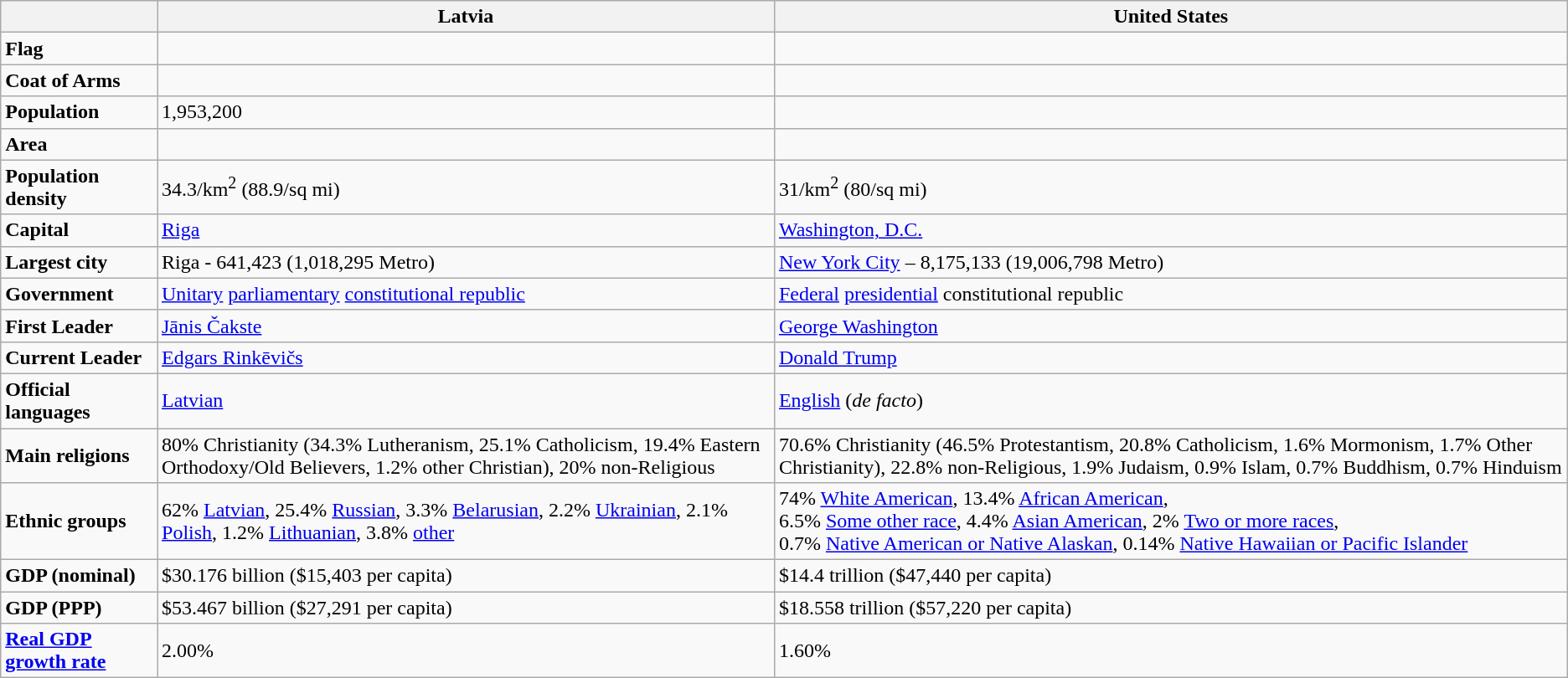<table class="wikitable mw-collapsible mw-open">
<tr>
<th></th>
<th> <strong>Latvia</strong></th>
<th> <strong>United States</strong></th>
</tr>
<tr>
<td><strong>Flag</strong></td>
<td style="text-align:center"></td>
<td style="text-align:center"></td>
</tr>
<tr>
<td><strong>Coat of Arms</strong></td>
<td style="text-align:center"></td>
<td style="text-align:center"></td>
</tr>
<tr>
<td><strong>Population</strong></td>
<td>1,953,200</td>
<td></td>
</tr>
<tr>
<td><strong>Area</strong></td>
<td></td>
<td> </td>
</tr>
<tr>
<td><strong>Population density</strong></td>
<td>34.3/km<sup>2</sup> (88.9/sq mi)</td>
<td>31/km<sup>2</sup> (80/sq mi)</td>
</tr>
<tr>
<td><strong>Capital</strong></td>
<td><a href='#'>Riga</a></td>
<td><a href='#'>Washington, D.C.</a></td>
</tr>
<tr>
<td><strong>Largest city</strong></td>
<td>Riga - 641,423 (1,018,295 Metro)</td>
<td><a href='#'>New York City</a> – 8,175,133 (19,006,798 Metro)</td>
</tr>
<tr>
<td><strong>Government</strong></td>
<td><a href='#'>Unitary</a> <a href='#'>parliamentary</a> <a href='#'>constitutional republic</a></td>
<td><a href='#'>Federal</a> <a href='#'>presidential</a> constitutional republic</td>
</tr>
<tr>
<td><strong>First Leader</strong></td>
<td><a href='#'>Jānis Čakste</a></td>
<td><a href='#'>George Washington</a></td>
</tr>
<tr>
<td><strong>Current Leader</strong></td>
<td><a href='#'>Edgars Rinkēvičs</a></td>
<td><a href='#'>Donald Trump</a></td>
</tr>
<tr>
<td><strong>Official languages</strong></td>
<td><a href='#'>Latvian</a></td>
<td><a href='#'>English</a> (<em>de facto</em>)</td>
</tr>
<tr>
<td><strong>Main religions</strong></td>
<td>80% Christianity (34.3% Lutheranism, 25.1% Catholicism, 19.4% Eastern Orthodoxy/Old Believers, 1.2% other Christian), 20% non-Religious</td>
<td>70.6% Christianity (46.5% Protestantism, 20.8% Catholicism, 1.6% Mormonism, 1.7% Other Christianity), 22.8% non-Religious, 1.9% Judaism, 0.9% Islam, 0.7% Buddhism, 0.7% Hinduism</td>
</tr>
<tr>
<td><strong>Ethnic groups</strong></td>
<td>62% <a href='#'>Latvian</a>, 25.4% <a href='#'>Russian</a>, 3.3% <a href='#'>Belarusian</a>, 2.2% <a href='#'>Ukrainian</a>, 2.1% <a href='#'>Polish</a>, 1.2% <a href='#'>Lithuanian</a>, 3.8% <a href='#'>other</a></td>
<td>74% <a href='#'>White American</a>, 13.4% <a href='#'>African American</a>, <br> 6.5% <a href='#'>Some other race</a>, 4.4% <a href='#'>Asian American</a>, 2% <a href='#'>Two or more races</a>, <br> 0.7% <a href='#'>Native American or Native Alaskan</a>, 0.14% <a href='#'>Native Hawaiian or Pacific Islander</a></td>
</tr>
<tr>
<td><strong>GDP (nominal)</strong></td>
<td>$30.176 billion ($15,403 per capita)</td>
<td>$14.4 trillion ($47,440 per capita)</td>
</tr>
<tr>
<td><strong>GDP (PPP)</strong></td>
<td>$53.467 billion ($27,291 per capita)</td>
<td>$18.558 trillion ($57,220 per capita)</td>
</tr>
<tr>
<td><strong><a href='#'>Real GDP growth rate</a></strong></td>
<td>2.00%</td>
<td>1.60%</td>
</tr>
</table>
